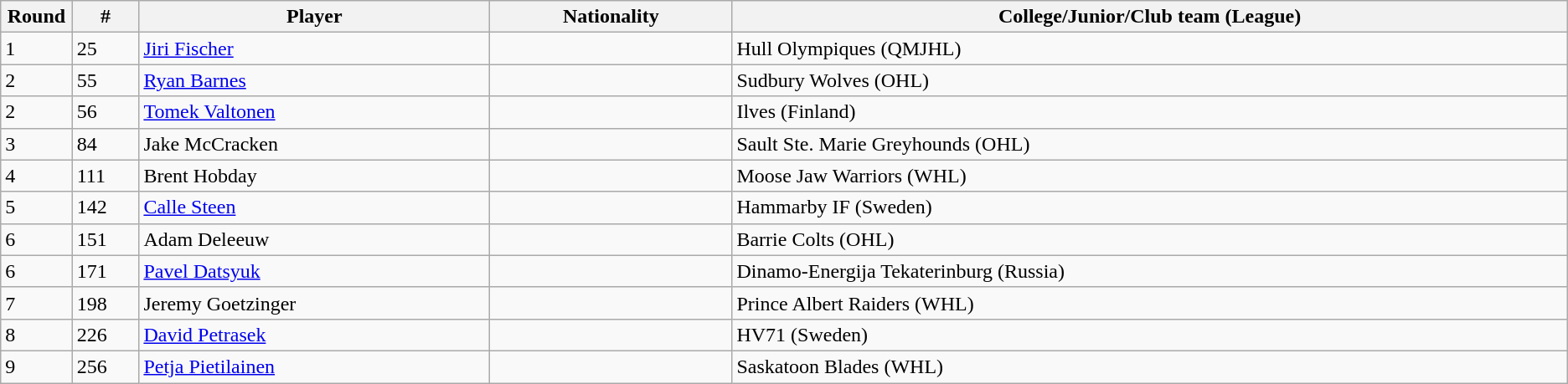<table class="wikitable">
<tr align="center">
<th bgcolor="#DDDDFF" width="4.0%">Round</th>
<th bgcolor="#DDDDFF" width="4.0%">#</th>
<th bgcolor="#DDDDFF" width="21.0%">Player</th>
<th bgcolor="#DDDDFF" width="14.5%">Nationality</th>
<th bgcolor="#DDDDFF" width="50.0%">College/Junior/Club team (League)</th>
</tr>
<tr>
<td>1</td>
<td>25</td>
<td><a href='#'>Jiri Fischer</a></td>
<td></td>
<td>Hull Olympiques (QMJHL)</td>
</tr>
<tr>
<td>2</td>
<td>55</td>
<td><a href='#'>Ryan Barnes</a></td>
<td></td>
<td>Sudbury Wolves (OHL)</td>
</tr>
<tr>
<td>2</td>
<td>56</td>
<td><a href='#'>Tomek Valtonen</a></td>
<td></td>
<td>Ilves (Finland)</td>
</tr>
<tr>
<td>3</td>
<td>84</td>
<td>Jake McCracken</td>
<td></td>
<td>Sault Ste. Marie Greyhounds (OHL)</td>
</tr>
<tr>
<td>4</td>
<td>111</td>
<td>Brent Hobday</td>
<td></td>
<td>Moose Jaw Warriors (WHL)</td>
</tr>
<tr>
<td>5</td>
<td>142</td>
<td><a href='#'>Calle Steen</a></td>
<td></td>
<td>Hammarby IF (Sweden)</td>
</tr>
<tr>
<td>6</td>
<td>151</td>
<td>Adam Deleeuw</td>
<td></td>
<td>Barrie Colts (OHL)</td>
</tr>
<tr>
<td>6</td>
<td>171</td>
<td><a href='#'>Pavel Datsyuk</a></td>
<td></td>
<td>Dinamo-Energija Tekaterinburg (Russia)</td>
</tr>
<tr>
<td>7</td>
<td>198</td>
<td>Jeremy Goetzinger</td>
<td></td>
<td>Prince Albert Raiders (WHL)</td>
</tr>
<tr>
<td>8</td>
<td>226</td>
<td><a href='#'>David Petrasek</a></td>
<td></td>
<td>HV71 (Sweden)</td>
</tr>
<tr>
<td>9</td>
<td>256</td>
<td><a href='#'>Petja Pietilainen</a></td>
<td></td>
<td>Saskatoon Blades (WHL)</td>
</tr>
</table>
